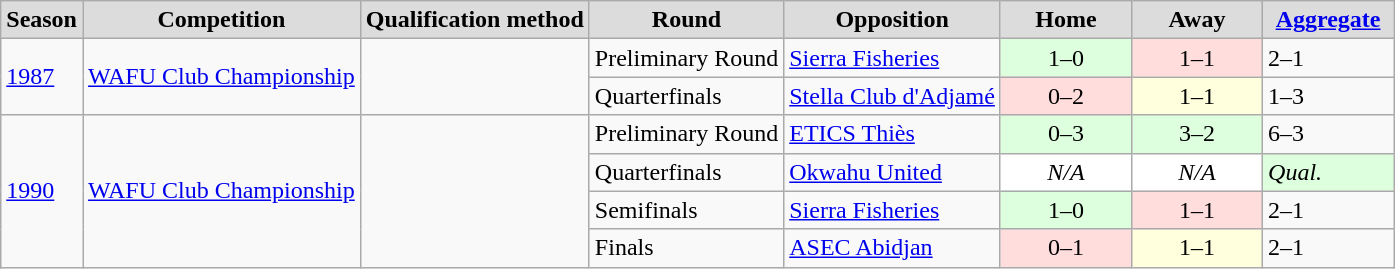<table class="sortable plainrowheaders wikitable">
<tr>
<th style="background:#DCDCDC">Season</th>
<th style="background:#DCDCDC">Competition</th>
<th style="background:#DCDCDC">Qualification method</th>
<th style="background:#DCDCDC">Round</th>
<th style="background:#DCDCDC">Opposition</th>
<th width="80" style="background:#DCDCDC">Home</th>
<th width="80" style="background:#DCDCDC">Away</th>
<th width="80" style="background:#DCDCDC"><a href='#'>Aggregate</a></th>
</tr>
<tr>
<td rowspan=2><a href='#'>1987</a></td>
<td rowspan=2><a href='#'>WAFU Club Championship</a></td>
<td rowspan=2></td>
<td align=left>Preliminary Round</td>
<td align=left> <a href='#'>Sierra Fisheries</a></td>
<td style="background:#dfd; text-align:center">1–0</td>
<td style="background:#fdd; text-align:center">1–1</td>
<td>2–1</td>
</tr>
<tr>
<td align=left>Quarterfinals</td>
<td align=left> <a href='#'>Stella Club d'Adjamé</a></td>
<td style="background:#fdd; text-align:center">0–2</td>
<td style="background:#ffd; text-align:center">1–1</td>
<td>1–3</td>
</tr>
<tr>
<td rowspan=4><a href='#'>1990</a></td>
<td rowspan=4><a href='#'>WAFU Club Championship</a></td>
<td rowspan=4></td>
<td align=left>Preliminary Round</td>
<td align=left> <a href='#'>ETICS Thiès</a></td>
<td style="background:#dfd; text-align:center">0–3</td>
<td style="background:#dfd; text-align:center">3–2</td>
<td>6–3</td>
</tr>
<tr>
<td align=left>Quarterfinals</td>
<td align=left> <a href='#'>Okwahu United</a></td>
<td style="background:#fff; text-align:center"><em>N/A</em></td>
<td style="background:#fff; text-align:center"><em>N/A</em></td>
<td style="background:#dfd; text"><em>Qual.</em></td>
</tr>
<tr>
<td align=left>Semifinals</td>
<td align=left> <a href='#'>Sierra Fisheries</a></td>
<td style="background:#dfd; text-align:center">1–0</td>
<td style="background:#fdd; text-align:center">1–1</td>
<td>2–1</td>
</tr>
<tr>
<td align=left>Finals</td>
<td align=left> <a href='#'>ASEC Abidjan</a></td>
<td style="background:#fdd; text-align:center">0–1</td>
<td style="background:#ffd; text-align:center">1–1</td>
<td>2–1</td>
</tr>
</table>
